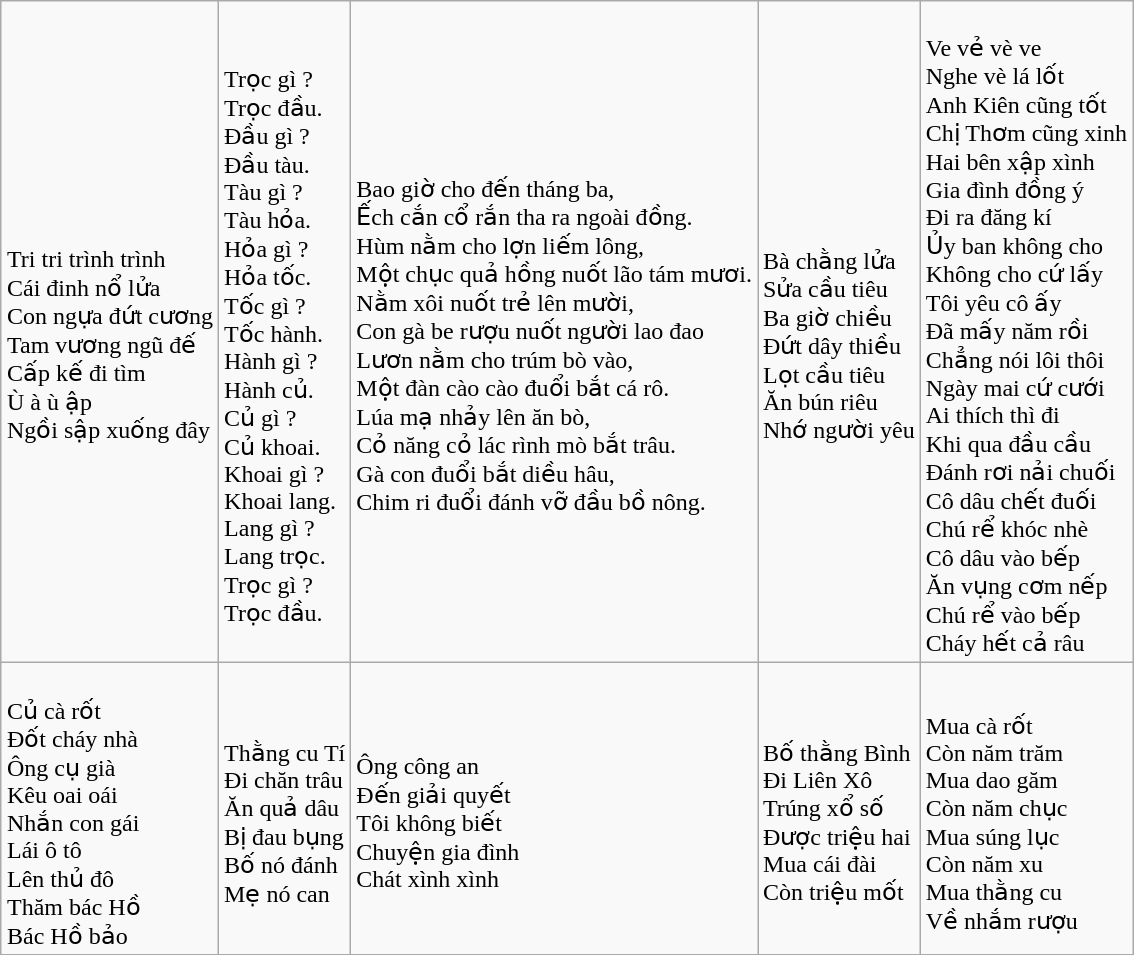<table class="wikitable" style="margin:auto;" cellpadding="1">
<tr style="background:#FF00; text-align:justify;">
<td style="text-align:justify;"><br>Tri tri trình trình<br>Cái đinh nổ lửa<br>Con ngựa đứt cương<br>Tam vương ngũ đế<br>Cấp kế đi tìm<br>Ù à ù ập<br>Ngồi sập xuống đây</td>
<td><br>Trọc gì ?<br>Trọc đầu.<br>Đầu gì ?<br>Đầu tàu.<br>Tàu gì ?<br>Tàu hỏa.<br>Hỏa gì ?<br>Hỏa tốc.<br>Tốc gì ?<br>Tốc hành.<br>Hành gì ?<br>Hành củ.<br>Củ gì ?<br>Củ khoai.<br>Khoai gì ?<br>Khoai lang.<br>Lang gì ?<br>Lang trọc.<br>Trọc gì ?<br>Trọc đầu.</td>
<td><br>Bao giờ cho đến tháng ba,<br>Ếch cắn cổ rắn tha ra ngoài đồng.<br>Hùm nằm cho lợn liếm lông,<br>Một chục quả hồng nuốt lão tám mươi.<br>Nằm xôi nuốt trẻ lên mười,<br>Con gà be rượu nuốt người lao đao<br>Lươn nằm cho trúm bò vào,<br>Một đàn cào cào đuổi bắt cá rô.<br>Lúa mạ nhảy lên ăn bò,<br>Cỏ năng cỏ lác rình mò bắt trâu.<br>Gà con đuổi bắt diều hâu,<br>Chim ri đuổi đánh vỡ đầu bồ nông.</td>
<td><br>Bà chằng lửa<br>Sửa cầu tiêu<br>Ba giờ chiều<br>Đứt dây thiều<br>Lọt cầu tiêu<br>Ăn bún riêu<br>Nhớ người yêu</td>
<td><br>Ve vẻ vè ve<br>Nghe vè lá lốt<br>Anh Kiên cũng tốt<br>Chị Thơm cũng xinh<br>Hai bên xập xình<br>Gia đình đồng ý<br>Đi ra đăng kí<br>Ủy ban không cho<br>Không cho cứ lấy<br>Tôi yêu cô ấy<br>Đã mấy năm rồi<br>Chẳng nói lôi thôi<br>Ngày mai cứ cưới<br>Ai thích thì đi<br>Khi qua đầu cầu<br>Đánh rơi nải chuối<br>Cô dâu chết đuối<br>Chú rể khóc nhè<br>Cô dâu vào bếp<br>Ăn vụng cơm nếp<br>Chú rể vào bếp<br>Cháy hết cả râu</td>
</tr>
<tr style="background:#FF00; text-align:justify;">
<td style="text-align:justify;"><br>Củ cà rốt<br>Đốt cháy nhà<br>Ông cụ già<br>Kêu oai oái<br>Nhắn con gái<br>Lái ô tô<br>Lên thủ đô<br>Thăm bác Hồ<br>Bác Hồ bảo</td>
<td><br>Thằng cu Tí<br>Đi chăn trâu<br>Ăn quả dâu<br>Bị đau bụng<br>Bố nó đánh<br>Mẹ nó can</td>
<td><br>Ông công an<br>Đến giải quyết<br>Tôi không biết<br>Chuyện gia đình<br>Chát xình xình</td>
<td><br>Bố thằng Bình<br>Đi Liên Xô<br>Trúng xổ số<br>Được triệu hai<br>Mua cái đài<br>Còn triệu mốt</td>
<td><br>Mua cà rốt<br>Còn năm trăm<br>Mua dao găm<br>Còn năm chục<br>Mua súng lục<br>Còn năm xu<br>Mua thằng cu<br>Về nhắm rượu</td>
</tr>
</table>
